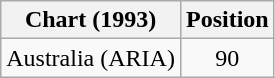<table class="wikitable">
<tr>
<th>Chart (1993)</th>
<th>Position</th>
</tr>
<tr>
<td>Australia (ARIA)</td>
<td align="center">90</td>
</tr>
</table>
